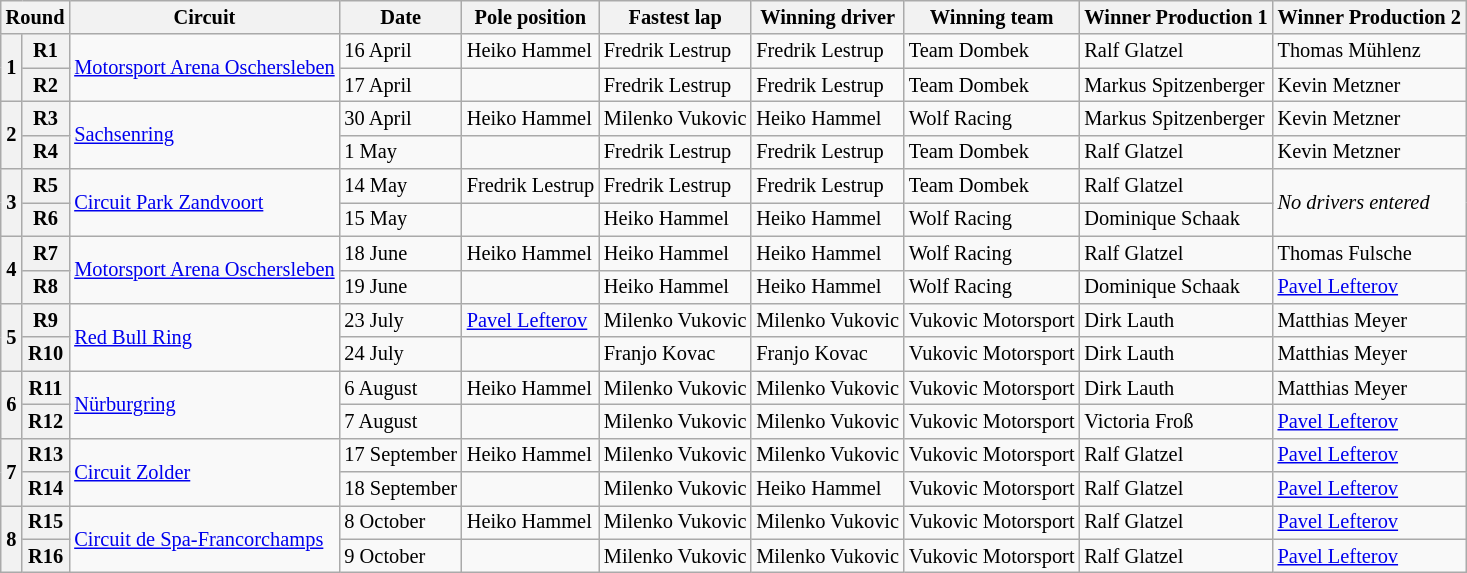<table class="wikitable" style="font-size: 85%">
<tr>
<th colspan="2">Round</th>
<th>Circuit</th>
<th>Date</th>
<th>Pole position</th>
<th>Fastest lap</th>
<th>Winning driver</th>
<th>Winning team</th>
<th>Winner Production 1</th>
<th>Winner Production 2</th>
</tr>
<tr>
<th rowspan="2">1</th>
<th>R1</th>
<td rowspan="2"> <a href='#'>Motorsport Arena Oschersleben</a></td>
<td>16 April</td>
<td> Heiko Hammel</td>
<td> Fredrik Lestrup</td>
<td> Fredrik Lestrup</td>
<td> Team Dombek</td>
<td> Ralf Glatzel</td>
<td> Thomas Mühlenz</td>
</tr>
<tr>
<th>R2</th>
<td>17 April</td>
<td></td>
<td> Fredrik Lestrup</td>
<td> Fredrik Lestrup</td>
<td> Team Dombek</td>
<td> Markus Spitzenberger</td>
<td> Kevin Metzner</td>
</tr>
<tr>
<th rowspan="2">2</th>
<th>R3</th>
<td rowspan="2"> <a href='#'>Sachsenring</a></td>
<td>30 April</td>
<td> Heiko Hammel</td>
<td> Milenko Vukovic</td>
<td> Heiko Hammel</td>
<td> Wolf Racing</td>
<td> Markus Spitzenberger</td>
<td> Kevin Metzner</td>
</tr>
<tr>
<th>R4</th>
<td>1 May</td>
<td></td>
<td> Fredrik Lestrup</td>
<td> Fredrik Lestrup</td>
<td> Team Dombek</td>
<td> Ralf Glatzel</td>
<td> Kevin Metzner</td>
</tr>
<tr>
<th rowspan="2">3</th>
<th>R5</th>
<td rowspan="2"> <a href='#'>Circuit Park Zandvoort</a></td>
<td>14 May</td>
<td> Fredrik Lestrup</td>
<td> Fredrik Lestrup</td>
<td> Fredrik Lestrup</td>
<td> Team Dombek</td>
<td> Ralf Glatzel</td>
<td rowspan="2"><em>No drivers entered</em></td>
</tr>
<tr>
<th>R6</th>
<td>15 May</td>
<td></td>
<td> Heiko Hammel</td>
<td> Heiko Hammel</td>
<td> Wolf Racing</td>
<td> Dominique Schaak</td>
</tr>
<tr>
<th rowspan="2">4</th>
<th>R7</th>
<td rowspan="2"> <a href='#'>Motorsport Arena Oschersleben</a></td>
<td>18 June</td>
<td> Heiko Hammel</td>
<td> Heiko Hammel</td>
<td> Heiko Hammel</td>
<td> Wolf Racing</td>
<td> Ralf Glatzel</td>
<td> Thomas Fulsche</td>
</tr>
<tr>
<th>R8</th>
<td>19 June</td>
<td></td>
<td> Heiko Hammel</td>
<td> Heiko Hammel</td>
<td> Wolf Racing</td>
<td> Dominique Schaak</td>
<td> <a href='#'>Pavel Lefterov</a></td>
</tr>
<tr>
<th rowspan="2">5</th>
<th>R9</th>
<td rowspan="2"> <a href='#'>Red Bull Ring</a></td>
<td>23 July</td>
<td> <a href='#'>Pavel Lefterov</a></td>
<td> Milenko Vukovic</td>
<td> Milenko Vukovic</td>
<td> Vukovic Motorsport</td>
<td> Dirk Lauth</td>
<td> Matthias Meyer</td>
</tr>
<tr>
<th>R10</th>
<td>24 July</td>
<td></td>
<td> Franjo Kovac</td>
<td> Franjo Kovac</td>
<td> Vukovic Motorsport</td>
<td> Dirk Lauth</td>
<td> Matthias Meyer</td>
</tr>
<tr>
<th rowspan="2">6</th>
<th>R11</th>
<td rowspan="2"> <a href='#'>Nürburgring</a></td>
<td>6 August</td>
<td> Heiko Hammel</td>
<td> Milenko Vukovic</td>
<td> Milenko Vukovic</td>
<td> Vukovic Motorsport</td>
<td> Dirk Lauth</td>
<td> Matthias Meyer</td>
</tr>
<tr>
<th>R12</th>
<td>7 August</td>
<td></td>
<td> Milenko Vukovic</td>
<td> Milenko Vukovic</td>
<td> Vukovic Motorsport</td>
<td> Victoria Froß</td>
<td> <a href='#'>Pavel Lefterov</a></td>
</tr>
<tr>
<th rowspan="2">7</th>
<th>R13</th>
<td rowspan="2"> <a href='#'>Circuit Zolder</a></td>
<td>17 September</td>
<td> Heiko Hammel</td>
<td> Milenko Vukovic</td>
<td> Milenko Vukovic</td>
<td> Vukovic Motorsport</td>
<td> Ralf Glatzel</td>
<td> <a href='#'>Pavel Lefterov</a></td>
</tr>
<tr>
<th>R14</th>
<td>18 September</td>
<td></td>
<td> Milenko Vukovic</td>
<td> Heiko Hammel</td>
<td> Vukovic Motorsport</td>
<td> Ralf Glatzel</td>
<td> <a href='#'>Pavel Lefterov</a></td>
</tr>
<tr>
<th rowspan="2">8</th>
<th>R15</th>
<td rowspan="2"> <a href='#'>Circuit de Spa-Francorchamps</a></td>
<td>8 October</td>
<td> Heiko Hammel</td>
<td> Milenko Vukovic</td>
<td> Milenko Vukovic</td>
<td> Vukovic Motorsport</td>
<td> Ralf Glatzel</td>
<td> <a href='#'>Pavel Lefterov</a></td>
</tr>
<tr>
<th>R16</th>
<td>9 October</td>
<td></td>
<td> Milenko Vukovic</td>
<td> Milenko Vukovic</td>
<td> Vukovic Motorsport</td>
<td> Ralf Glatzel</td>
<td> <a href='#'>Pavel Lefterov</a></td>
</tr>
</table>
